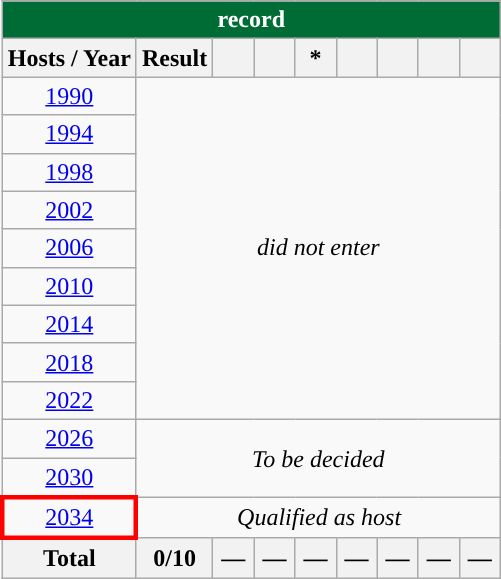<table class="wikitable mw-collapsible" style="text-align: center;font-size:100%;">
<tr>
<th colspan="9" style="background: #006C35; color: white;"><a href='#'></a> record</th>
</tr>
<tr>
<th>Hosts / Year</th>
<th>Result</th>
<th width="20"></th>
<th width="20"></th>
<th width="20">*</th>
<th width="20"></th>
<th width="20"></th>
<th width="20"></th>
<th width="20"></th>
</tr>
<tr>
<td> <a href='#'>1990</a></td>
<td colspan="8" rowspan="9"><em>did not enter</em></td>
</tr>
<tr>
<td> <a href='#'>1994</a></td>
</tr>
<tr>
<td> <a href='#'>1998</a></td>
</tr>
<tr>
<td> <a href='#'>2002</a></td>
</tr>
<tr>
<td> <a href='#'>2006</a></td>
</tr>
<tr>
<td> <a href='#'>2010</a></td>
</tr>
<tr>
<td> <a href='#'>2014</a></td>
</tr>
<tr>
<td> <a href='#'>2018</a></td>
</tr>
<tr>
<td> <a href='#'>2022</a></td>
</tr>
<tr>
<td> <a href='#'>2026</a></td>
<td colspan="8" rowspan="2"><em>To be decided</em></td>
</tr>
<tr>
<td> <a href='#'>2030</a></td>
</tr>
<tr>
<td style="border: 3px solid red"> <a href='#'>2034</a></td>
<td colspan="8"><em>Qualified as host</em></td>
</tr>
<tr>
<th>Total</th>
<th>0/10</th>
<th>—</th>
<th>—</th>
<th>—</th>
<th>—</th>
<th>—</th>
<th>—</th>
<th>—</th>
</tr>
</table>
